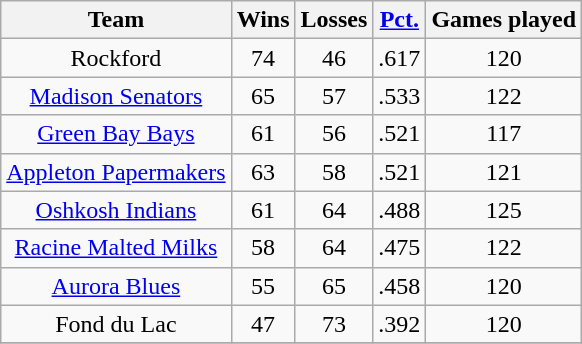<table class="sortable wikitable" style="text-align:center">
<tr>
<th>Team</th>
<th>Wins</th>
<th>Losses</th>
<th><a href='#'>Pct.</a></th>
<th>Games played</th>
</tr>
<tr>
<td>Rockford</td>
<td>74</td>
<td>46</td>
<td>.617</td>
<td>120</td>
</tr>
<tr>
<td><a href='#'>Madison Senators</a></td>
<td>65</td>
<td>57</td>
<td>.533</td>
<td>122</td>
</tr>
<tr>
<td><a href='#'>Green Bay Bays</a></td>
<td>61</td>
<td>56</td>
<td>.521</td>
<td>117</td>
</tr>
<tr>
<td><a href='#'>Appleton Papermakers</a></td>
<td>63</td>
<td>58</td>
<td>.521</td>
<td>121</td>
</tr>
<tr>
<td><a href='#'>Oshkosh Indians</a></td>
<td>61</td>
<td>64</td>
<td>.488</td>
<td>125</td>
</tr>
<tr>
<td><a href='#'>Racine Malted Milks</a></td>
<td>58</td>
<td>64</td>
<td>.475</td>
<td>122</td>
</tr>
<tr>
<td><a href='#'>Aurora Blues</a></td>
<td>55</td>
<td>65</td>
<td>.458</td>
<td>120</td>
</tr>
<tr>
<td>Fond du Lac</td>
<td>47</td>
<td>73</td>
<td>.392</td>
<td>120</td>
</tr>
<tr>
</tr>
</table>
